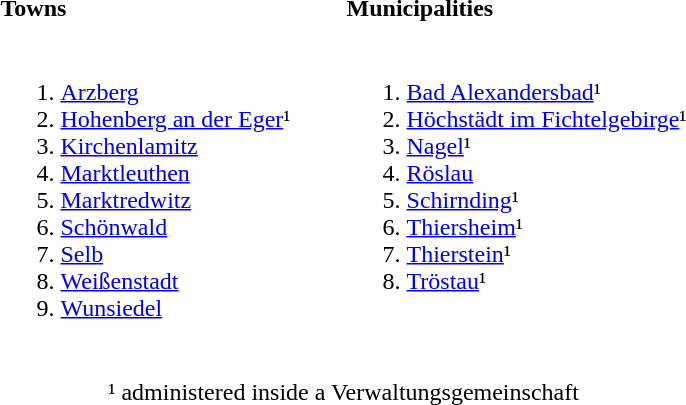<table>
<tr>
<th align=left width=50%>Towns</th>
<th align=left width=50%>Municipalities</th>
</tr>
<tr valign=top>
<td><br><ol><li><a href='#'>Arzberg</a></li><li><a href='#'>Hohenberg an der Eger</a>¹</li><li><a href='#'>Kirchenlamitz</a></li><li><a href='#'>Marktleuthen</a></li><li><a href='#'>Marktredwitz</a></li><li><a href='#'>Schönwald</a></li><li><a href='#'>Selb</a></li><li><a href='#'>Weißenstadt</a></li><li><a href='#'>Wunsiedel</a></li></ol></td>
<td><br><ol><li><a href='#'>Bad Alexandersbad</a>¹</li><li><a href='#'>Höchstädt im Fichtelgebirge</a>¹</li><li><a href='#'>Nagel</a>¹</li><li><a href='#'>Röslau</a></li><li><a href='#'>Schirnding</a>¹</li><li><a href='#'>Thiersheim</a>¹</li><li><a href='#'>Thierstein</a>¹</li><li><a href='#'>Tröstau</a>¹</li></ol></td>
</tr>
<tr>
<td colspan=2 align=center><br>¹ administered inside a Verwaltungsgemeinschaft</td>
</tr>
</table>
